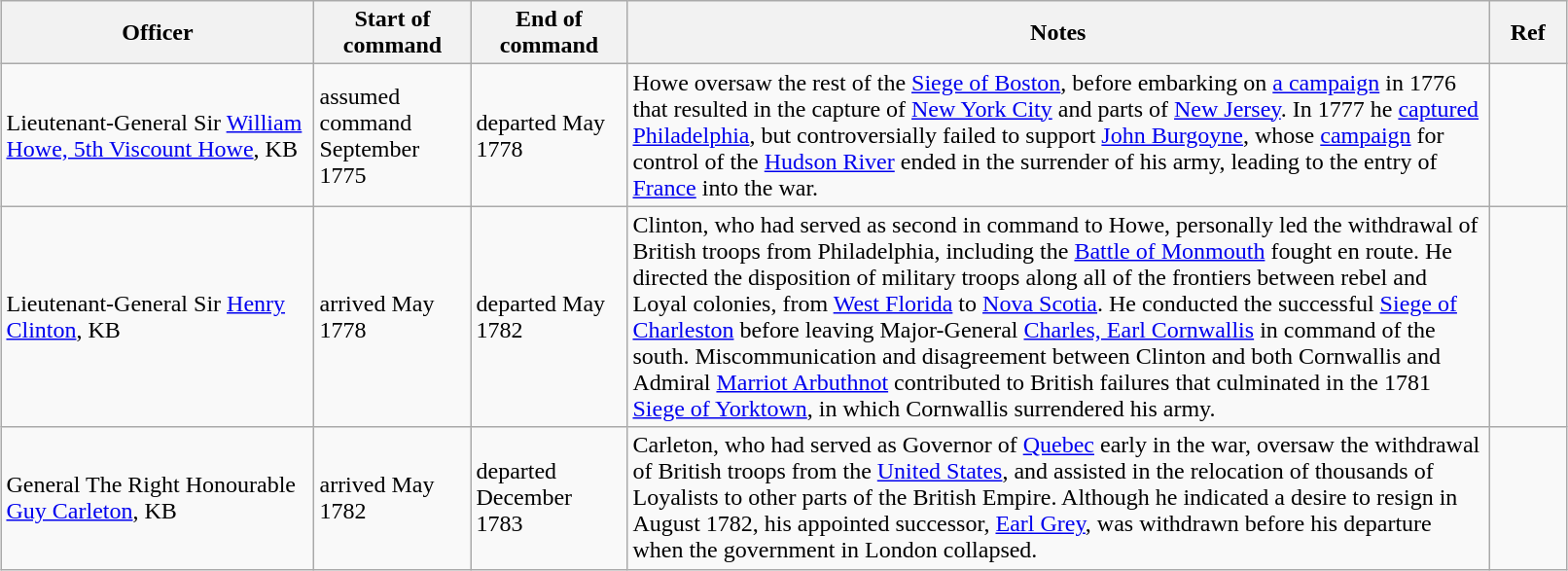<table class="wikitable" width="85%" style="margin: 1em auto 1em auto">
<tr>
<th bgcolor="#f9f9f9" width=20%>Officer</th>
<th bgcolor="#f9f9f9" width=10%>Start of command</th>
<th bgcolor="#f9f9f9" width=10%>End of command</th>
<th bgcolor="#f9f9f9">Notes</th>
<th bgcolor="#f9f9f9" width=5%>Ref</th>
</tr>
<tr>
<td>Lieutenant-General Sir <a href='#'>William Howe, 5th Viscount Howe</a>, KB</td>
<td>assumed command September 1775</td>
<td>departed May 1778</td>
<td>Howe oversaw the rest of the <a href='#'>Siege of Boston</a>, before embarking on <a href='#'>a campaign</a> in 1776 that resulted in the capture of <a href='#'>New York City</a> and parts of <a href='#'>New Jersey</a>.  In 1777 he <a href='#'>captured Philadelphia</a>, but controversially failed to support <a href='#'>John Burgoyne</a>, whose <a href='#'>campaign</a> for control of the <a href='#'>Hudson River</a> ended in the surrender of his army, leading to the entry of <a href='#'>France</a> into the war.</td>
<td></td>
</tr>
<tr>
<td>Lieutenant-General Sir <a href='#'>Henry Clinton</a>, KB</td>
<td>arrived May 1778</td>
<td>departed May 1782</td>
<td>Clinton, who had served as second in command to Howe, personally led the withdrawal of British troops from Philadelphia, including the <a href='#'>Battle of Monmouth</a> fought en route.  He directed the disposition of military troops along all of the frontiers between rebel and Loyal colonies, from <a href='#'>West Florida</a> to <a href='#'>Nova Scotia</a>.  He conducted the successful <a href='#'>Siege of Charleston</a> before leaving Major-General <a href='#'>Charles, Earl Cornwallis</a> in command of the south.  Miscommunication and disagreement between Clinton and both Cornwallis and Admiral <a href='#'>Marriot Arbuthnot</a> contributed to British failures that culminated in the 1781 <a href='#'>Siege of Yorktown</a>, in which Cornwallis surrendered his army.</td>
<td></td>
</tr>
<tr>
<td>General The Right Honourable <a href='#'>Guy Carleton</a>, KB</td>
<td>arrived May 1782</td>
<td>departed December 1783</td>
<td>Carleton, who had served as Governor of <a href='#'>Quebec</a> early in the war, oversaw the withdrawal of British troops from the <a href='#'>United States</a>, and assisted in the relocation of thousands of Loyalists to other parts of the British Empire.  Although he indicated a desire to resign in August 1782, his appointed successor, <a href='#'>Earl Grey</a>, was withdrawn before his departure when the government in London collapsed.</td>
<td></td>
</tr>
</table>
